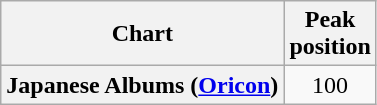<table class="wikitable plainrowheaders">
<tr>
<th>Chart</th>
<th>Peak<br>position</th>
</tr>
<tr>
<th scope="row">Japanese Albums (<a href='#'>Oricon</a>)</th>
<td style="text-align:center;">100</td>
</tr>
</table>
